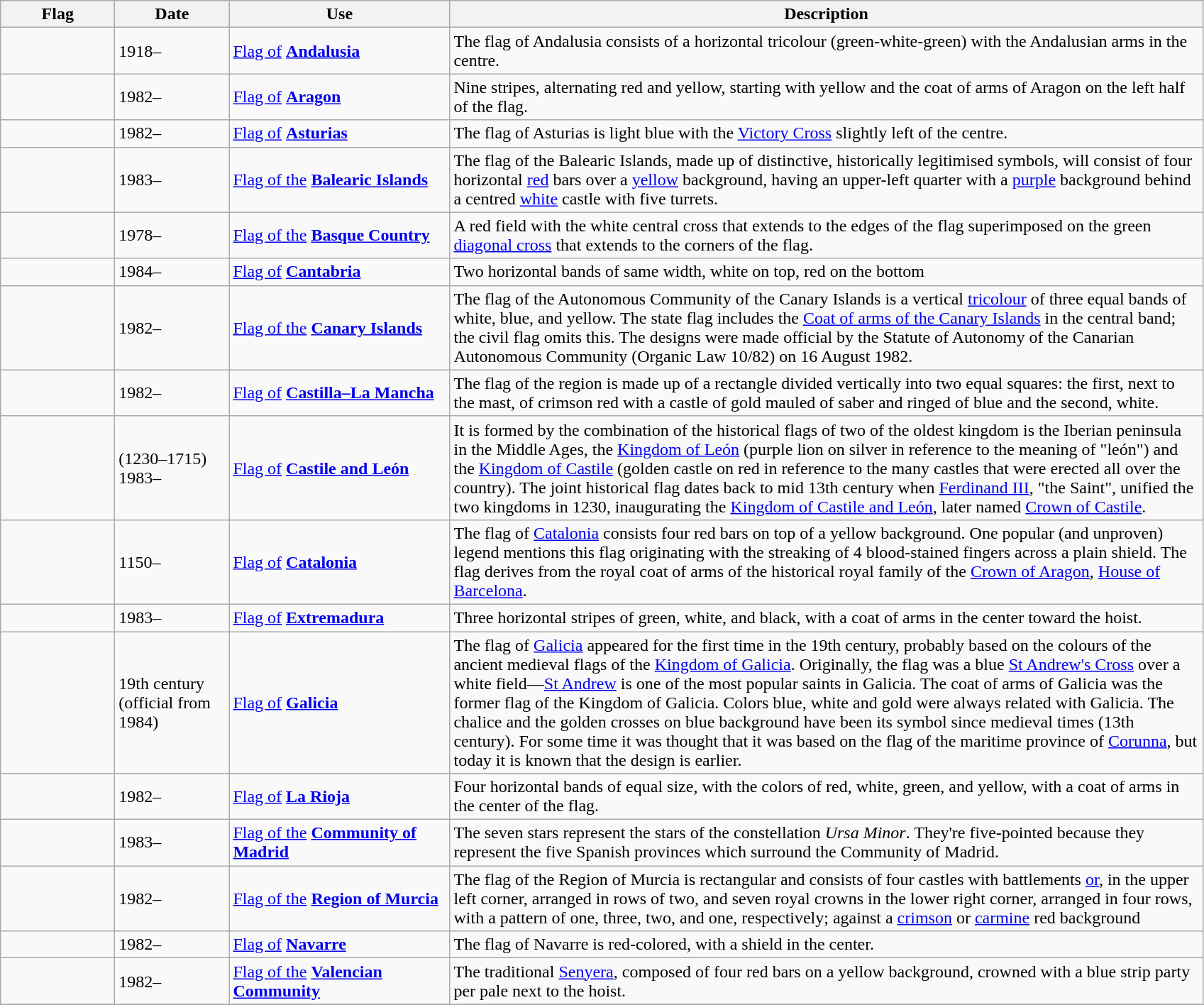<table class="wikitable">
<tr>
<th style="width:100px;">Flag</th>
<th style="width:100px;">Date</th>
<th style="width:200px;">Use</th>
<th style="width:700px;">Description</th>
</tr>
<tr>
<td></td>
<td>1918–</td>
<td><a href='#'>Flag of</a> <strong><a href='#'>Andalusia</a></strong></td>
<td>The flag of Andalusia consists of a horizontal tricolour (green-white-green) with the Andalusian arms in the centre.</td>
</tr>
<tr>
<td></td>
<td>1982–</td>
<td><a href='#'>Flag of</a> <strong><a href='#'>Aragon</a></strong></td>
<td>Nine stripes, alternating red and yellow, starting with yellow and the coat of arms of Aragon on the left half of the flag.</td>
</tr>
<tr>
<td></td>
<td>1982–</td>
<td><a href='#'>Flag of</a> <strong><a href='#'>Asturias</a></strong></td>
<td>The flag of Asturias is light blue with the <a href='#'>Victory Cross</a> slightly left of the centre.</td>
</tr>
<tr>
<td></td>
<td>1983–</td>
<td><a href='#'>Flag of the</a> <strong><a href='#'>Balearic Islands</a></strong></td>
<td>The flag of the Balearic Islands, made up of distinctive, historically legitimised symbols, will consist of four horizontal <a href='#'>red</a> bars over a <a href='#'>yellow</a> background, having an upper-left quarter with a <a href='#'>purple</a> background behind a centred <a href='#'>white</a> castle with five turrets.</td>
</tr>
<tr>
<td></td>
<td>1978–</td>
<td><a href='#'>Flag of the</a> <strong><a href='#'>Basque Country</a></strong></td>
<td>A red field with the white central cross that extends to the edges of the flag superimposed on the green <a href='#'>diagonal cross</a> that extends to the corners of the flag.</td>
</tr>
<tr>
<td></td>
<td>1984–</td>
<td><a href='#'>Flag of</a> <strong><a href='#'>Cantabria</a></strong></td>
<td>Two horizontal bands of same width, white on top, red on the bottom</td>
</tr>
<tr>
<td></td>
<td>1982–</td>
<td><a href='#'>Flag of the</a> <strong><a href='#'>Canary Islands</a></strong></td>
<td>The flag of the Autonomous Community of the Canary Islands is a vertical <a href='#'>tricolour</a> of three equal bands of white, blue, and yellow. The state flag includes the <a href='#'>Coat of arms of the Canary Islands</a> in the central band; the civil flag omits this. The designs were made official by the Statute of Autonomy of the Canarian Autonomous Community (Organic Law 10/82) on 16 August 1982.</td>
</tr>
<tr>
<td></td>
<td>1982–</td>
<td><a href='#'>Flag of</a> <strong><a href='#'>Castilla–La Mancha</a></strong></td>
<td>The flag of the region is made up of a rectangle divided vertically into two equal squares: the first, next to the mast, of crimson red with a castle of gold mauled of saber and ringed of blue and the second, white.</td>
</tr>
<tr>
<td></td>
<td>(1230–1715)<br>1983–</td>
<td><a href='#'>Flag of</a> <strong><a href='#'>Castile and León</a></strong></td>
<td>It is formed by the combination of the historical flags of two of the oldest kingdom is the Iberian peninsula in the Middle Ages, the <a href='#'>Kingdom of León</a> (purple lion on silver in reference to the meaning of "león") and the <a href='#'>Kingdom of Castile</a> (golden castle on red in reference to the many castles that were erected all over the country). The joint historical flag dates back to mid 13th century when <a href='#'>Ferdinand III</a>, "the Saint", unified the two kingdoms in 1230, inaugurating the <a href='#'>Kingdom of Castile and León</a>, later named <a href='#'>Crown of Castile</a>.</td>
</tr>
<tr>
<td></td>
<td>1150–</td>
<td><a href='#'>Flag of</a> <strong><a href='#'>Catalonia</a></strong></td>
<td>The flag of <a href='#'>Catalonia</a> consists four red bars on top of a yellow background. One popular (and unproven) legend mentions this flag originating with the streaking of 4 blood-stained fingers across a plain shield. The flag derives from the royal coat of arms of the historical royal family of the <a href='#'>Crown of Aragon</a>, <a href='#'>House of Barcelona</a>.</td>
</tr>
<tr>
<td></td>
<td>1983–</td>
<td><a href='#'>Flag of</a> <strong><a href='#'>Extremadura</a></strong></td>
<td>Three horizontal stripes of green, white, and black, with a coat of arms in the center toward the hoist.</td>
</tr>
<tr>
<td></td>
<td>19th century (official from 1984)</td>
<td><a href='#'>Flag of</a> <strong><a href='#'>Galicia</a></strong></td>
<td>The flag of <a href='#'>Galicia</a> appeared for the first time in the 19th century, probably based on the colours of the ancient medieval flags of the <a href='#'>Kingdom of Galicia</a>. Originally, the flag was a blue <a href='#'>St Andrew's Cross</a> over a white field—<a href='#'>St Andrew</a> is one of the most popular saints in Galicia. The coat of arms of Galicia was the former flag of the Kingdom of Galicia. Colors blue, white and gold were always related with Galicia. The chalice and the golden crosses on blue background have been its symbol since medieval times (13th century). For some time it was thought that it was based on the flag of the maritime province of <a href='#'>Corunna</a>, but today it is known that the design is earlier.</td>
</tr>
<tr>
<td></td>
<td>1982–</td>
<td><a href='#'>Flag of</a> <strong><a href='#'>La Rioja</a></strong></td>
<td>Four horizontal bands of equal size, with the colors of red, white, green, and yellow, with a coat of arms in the center of the flag.</td>
</tr>
<tr>
<td></td>
<td>1983–</td>
<td><a href='#'>Flag of the</a> <strong><a href='#'>Community of Madrid</a></strong></td>
<td>The seven stars represent the stars of the constellation <em>Ursa Minor</em>. They're five-pointed because they represent the five Spanish provinces which surround the Community of Madrid.</td>
</tr>
<tr>
<td></td>
<td>1982–</td>
<td><a href='#'>Flag of the</a> <strong><a href='#'>Region of Murcia</a></strong></td>
<td>The flag of the Region of Murcia is rectangular and consists of four castles with battlements <a href='#'>or</a>, in the upper left corner, arranged in rows of two, and seven royal crowns in the lower right corner, arranged in four rows, with a pattern of one, three, two, and one, respectively; against a <a href='#'>crimson</a> or <a href='#'>carmine</a> red background</td>
</tr>
<tr>
<td></td>
<td>1982–</td>
<td><a href='#'>Flag of</a> <strong><a href='#'>Navarre</a></strong></td>
<td>The flag of Navarre is red-colored, with a shield in the center.</td>
</tr>
<tr>
<td></td>
<td>1982–</td>
<td><a href='#'>Flag of the</a> <strong><a href='#'>Valencian Community</a></strong></td>
<td>The traditional <a href='#'>Senyera</a>, composed of four red bars on a yellow background, crowned with a blue strip party per pale next to the hoist.</td>
</tr>
<tr>
</tr>
</table>
